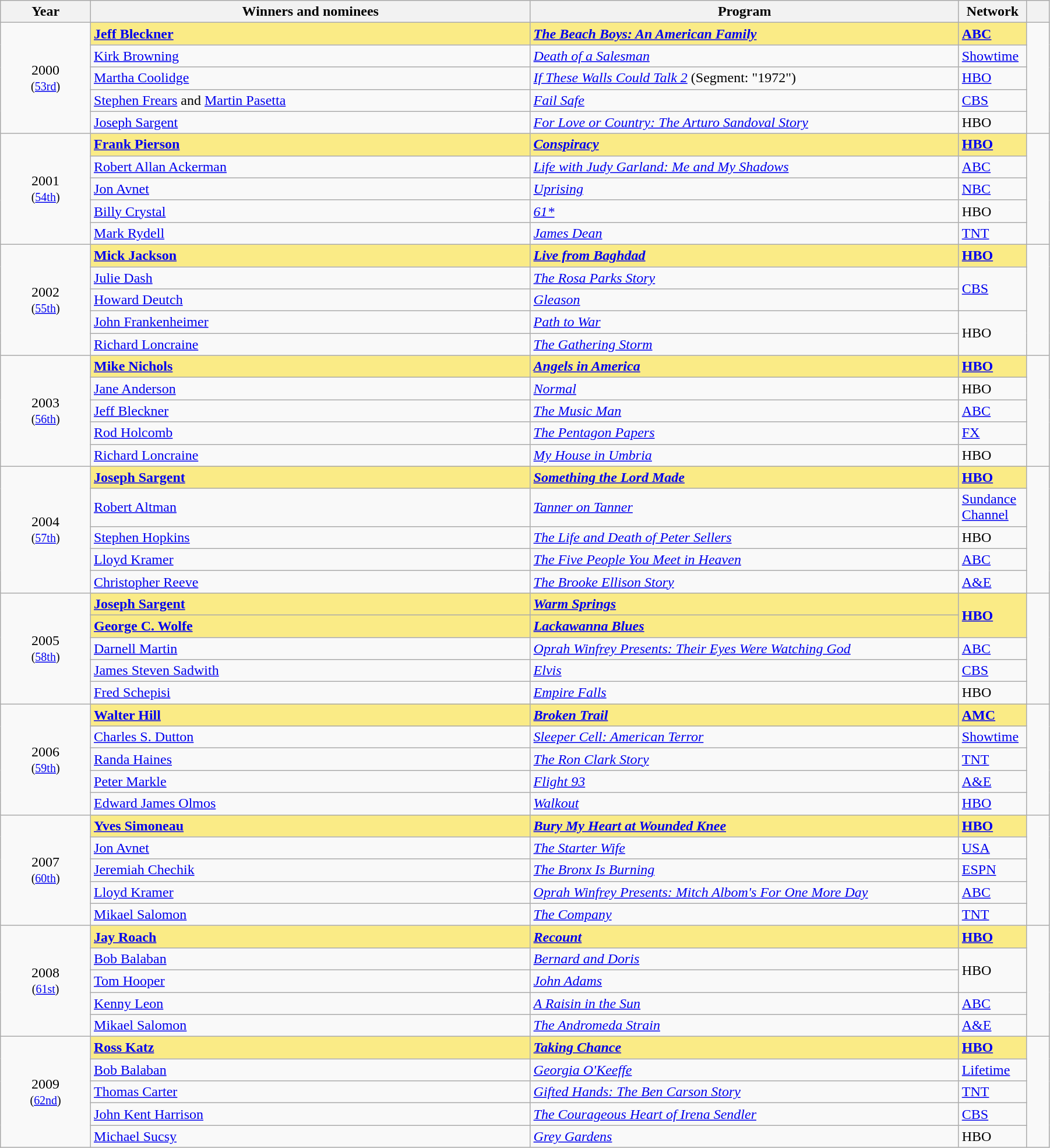<table class="wikitable" width="95%" cellpadding="5">
<tr>
<th width="8%">Year</th>
<th width="39%">Winners and nominees</th>
<th width="38%">Program</th>
<th width="6%">Network</th>
<th width="2%"></th>
</tr>
<tr>
<td rowspan="5" style="text-align:center;">2000<br><small>(<a href='#'>53rd</a>)</small></td>
<td style="background:#FAEB86;"><strong><a href='#'>Jeff Bleckner</a></strong></td>
<td style="background:#FAEB86;"><strong><em><a href='#'>The Beach Boys: An American Family</a></em></strong></td>
<td style="background:#FAEB86;"><strong><a href='#'>ABC</a></strong></td>
<td rowspan="5" style="text-align:center;"></td>
</tr>
<tr>
<td><a href='#'>Kirk Browning</a></td>
<td><em><a href='#'>Death of a Salesman</a></em></td>
<td><a href='#'>Showtime</a></td>
</tr>
<tr>
<td><a href='#'>Martha Coolidge</a></td>
<td><em><a href='#'>If These Walls Could Talk 2</a></em> (Segment: "1972")</td>
<td><a href='#'>HBO</a></td>
</tr>
<tr>
<td><a href='#'>Stephen Frears</a> and <a href='#'>Martin Pasetta</a></td>
<td><em><a href='#'>Fail Safe</a></em></td>
<td><a href='#'>CBS</a></td>
</tr>
<tr>
<td><a href='#'>Joseph Sargent</a></td>
<td><em><a href='#'>For Love or Country: The Arturo Sandoval Story</a></em></td>
<td>HBO</td>
</tr>
<tr>
<td rowspan="5" style="text-align:center;">2001<br><small>(<a href='#'>54th</a>)</small></td>
<td style="background:#FAEB86;"><strong><a href='#'>Frank Pierson</a></strong></td>
<td style="background:#FAEB86;"><strong><em><a href='#'>Conspiracy</a></em></strong></td>
<td style="background:#FAEB86;"><strong><a href='#'>HBO</a></strong></td>
<td rowspan="5" style="text-align:center;"></td>
</tr>
<tr>
<td><a href='#'>Robert Allan Ackerman</a></td>
<td><em><a href='#'>Life with Judy Garland: Me and My Shadows</a></em></td>
<td><a href='#'>ABC</a></td>
</tr>
<tr>
<td><a href='#'>Jon Avnet</a></td>
<td><em><a href='#'>Uprising</a></em></td>
<td><a href='#'>NBC</a></td>
</tr>
<tr>
<td><a href='#'>Billy Crystal</a></td>
<td><em><a href='#'>61*</a></em></td>
<td>HBO</td>
</tr>
<tr>
<td><a href='#'>Mark Rydell</a></td>
<td><em><a href='#'>James Dean</a></em></td>
<td><a href='#'>TNT</a></td>
</tr>
<tr>
<td rowspan="5" style="text-align:center;">2002<br><small>(<a href='#'>55th</a>)</small></td>
<td style="background:#FAEB86;"><strong><a href='#'>Mick Jackson</a></strong></td>
<td style="background:#FAEB86;"><strong><em><a href='#'>Live from Baghdad</a></em></strong></td>
<td style="background:#FAEB86;"><strong><a href='#'>HBO</a></strong></td>
<td rowspan="5" style="text-align:center;"></td>
</tr>
<tr>
<td><a href='#'>Julie Dash</a></td>
<td><em><a href='#'>The Rosa Parks Story</a></em></td>
<td rowspan="2"><a href='#'>CBS</a></td>
</tr>
<tr>
<td><a href='#'>Howard Deutch</a></td>
<td><em><a href='#'>Gleason</a></em></td>
</tr>
<tr>
<td><a href='#'>John Frankenheimer</a></td>
<td><em><a href='#'>Path to War</a></em></td>
<td rowspan="2">HBO</td>
</tr>
<tr>
<td><a href='#'>Richard Loncraine</a></td>
<td><em><a href='#'>The Gathering Storm</a></em></td>
</tr>
<tr>
<td rowspan="5" style="text-align:center;">2003<br><small>(<a href='#'>56th</a>)</small></td>
<td style="background:#FAEB86;"><strong><a href='#'>Mike Nichols</a></strong></td>
<td style="background:#FAEB86;"><strong><em><a href='#'>Angels in America</a></em></strong></td>
<td style="background:#FAEB86;"><strong><a href='#'>HBO</a></strong></td>
<td rowspan="5" style="text-align:center;"></td>
</tr>
<tr>
<td><a href='#'>Jane Anderson</a></td>
<td><em><a href='#'>Normal</a></em></td>
<td>HBO</td>
</tr>
<tr>
<td><a href='#'>Jeff Bleckner</a></td>
<td><em><a href='#'>The Music Man</a></em></td>
<td><a href='#'>ABC</a></td>
</tr>
<tr>
<td><a href='#'>Rod Holcomb</a></td>
<td><em><a href='#'>The Pentagon Papers</a></em></td>
<td><a href='#'>FX</a></td>
</tr>
<tr>
<td><a href='#'>Richard Loncraine</a></td>
<td><em><a href='#'>My House in Umbria</a></em></td>
<td>HBO</td>
</tr>
<tr>
<td rowspan="5" style="text-align:center;">2004<br><small>(<a href='#'>57th</a>)</small></td>
<td style="background:#FAEB86;"><strong><a href='#'>Joseph Sargent</a></strong></td>
<td style="background:#FAEB86;"><strong><em><a href='#'>Something the Lord Made</a></em></strong></td>
<td style="background:#FAEB86;"><strong><a href='#'>HBO</a></strong></td>
<td rowspan="5" style="text-align:center;"></td>
</tr>
<tr>
<td><a href='#'>Robert Altman</a></td>
<td><em><a href='#'>Tanner on Tanner</a></em></td>
<td><a href='#'>Sundance Channel</a></td>
</tr>
<tr>
<td><a href='#'>Stephen Hopkins</a></td>
<td><em><a href='#'>The Life and Death of Peter Sellers</a></em></td>
<td>HBO</td>
</tr>
<tr>
<td><a href='#'>Lloyd Kramer</a></td>
<td><em><a href='#'>The Five People You Meet in Heaven</a></em></td>
<td><a href='#'>ABC</a></td>
</tr>
<tr>
<td><a href='#'>Christopher Reeve</a></td>
<td><em><a href='#'>The Brooke Ellison Story</a></em></td>
<td><a href='#'>A&E</a></td>
</tr>
<tr>
<td rowspan="5" style="text-align:center;">2005<br><small>(<a href='#'>58th</a>)</small></td>
<td style="background:#FAEB86;"><strong><a href='#'>Joseph Sargent</a></strong></td>
<td style="background:#FAEB86;"><strong><em><a href='#'>Warm Springs</a></em></strong></td>
<td rowspan="2" style="background:#FAEB86;"><strong><a href='#'>HBO</a></strong></td>
<td rowspan="5" style="text-align:center;"></td>
</tr>
<tr>
<td style="background:#FAEB86;"><strong><a href='#'>George C. Wolfe</a></strong></td>
<td style="background:#FAEB86;"><strong><em><a href='#'>Lackawanna Blues</a></em></strong></td>
</tr>
<tr>
<td><a href='#'>Darnell Martin</a></td>
<td><em><a href='#'>Oprah Winfrey Presents: Their Eyes Were Watching God</a></em></td>
<td><a href='#'>ABC</a></td>
</tr>
<tr>
<td><a href='#'>James Steven Sadwith</a></td>
<td><em><a href='#'>Elvis</a></em></td>
<td><a href='#'>CBS</a></td>
</tr>
<tr>
<td><a href='#'>Fred Schepisi</a></td>
<td><em><a href='#'>Empire Falls</a></em></td>
<td>HBO</td>
</tr>
<tr>
<td rowspan="5" style="text-align:center;">2006<br><small>(<a href='#'>59th</a>)</small></td>
<td style="background:#FAEB86;"><strong><a href='#'>Walter Hill</a></strong></td>
<td style="background:#FAEB86;"><strong><em><a href='#'>Broken Trail</a></em></strong></td>
<td style="background:#FAEB86;"><strong><a href='#'>AMC</a></strong></td>
<td rowspan="5" style="text-align:center;"></td>
</tr>
<tr>
<td><a href='#'>Charles S. Dutton</a></td>
<td><em><a href='#'>Sleeper Cell: American Terror</a></em></td>
<td><a href='#'>Showtime</a></td>
</tr>
<tr>
<td><a href='#'>Randa Haines</a></td>
<td><em><a href='#'>The Ron Clark Story</a></em></td>
<td><a href='#'>TNT</a></td>
</tr>
<tr>
<td><a href='#'>Peter Markle</a></td>
<td><em><a href='#'>Flight 93</a></em></td>
<td><a href='#'>A&E</a></td>
</tr>
<tr>
<td><a href='#'>Edward James Olmos</a></td>
<td><em><a href='#'>Walkout</a></em></td>
<td><a href='#'>HBO</a></td>
</tr>
<tr>
<td rowspan="5" style="text-align:center;">2007<br><small>(<a href='#'>60th</a>)</small></td>
<td style="background:#FAEB86;"><strong><a href='#'>Yves Simoneau</a></strong></td>
<td style="background:#FAEB86;"><strong><em><a href='#'>Bury My Heart at Wounded Knee</a></em></strong></td>
<td style="background:#FAEB86;"><strong><a href='#'>HBO</a></strong></td>
<td rowspan="5" style="text-align:center;"></td>
</tr>
<tr>
<td><a href='#'>Jon Avnet</a></td>
<td><em><a href='#'>The Starter Wife</a></em></td>
<td><a href='#'>USA</a></td>
</tr>
<tr>
<td><a href='#'>Jeremiah Chechik</a></td>
<td><em><a href='#'>The Bronx Is Burning</a></em></td>
<td><a href='#'>ESPN</a></td>
</tr>
<tr>
<td><a href='#'>Lloyd Kramer</a></td>
<td><em><a href='#'>Oprah Winfrey Presents: Mitch Albom's For One More Day</a></em></td>
<td><a href='#'>ABC</a></td>
</tr>
<tr>
<td><a href='#'>Mikael Salomon</a></td>
<td><em><a href='#'>The Company</a></em></td>
<td><a href='#'>TNT</a></td>
</tr>
<tr>
<td rowspan="5" style="text-align:center;">2008<br><small>(<a href='#'>61st</a>)</small></td>
<td style="background:#FAEB86;"><strong><a href='#'>Jay Roach</a></strong></td>
<td style="background:#FAEB86;"><strong><em><a href='#'>Recount</a></em></strong></td>
<td style="background:#FAEB86;"><strong><a href='#'>HBO</a></strong></td>
<td rowspan="5" style="text-align:center;"></td>
</tr>
<tr>
<td><a href='#'>Bob Balaban</a></td>
<td><em><a href='#'>Bernard and Doris</a></em></td>
<td rowspan="2">HBO</td>
</tr>
<tr>
<td><a href='#'>Tom Hooper</a></td>
<td><em><a href='#'>John Adams</a></em></td>
</tr>
<tr>
<td><a href='#'>Kenny Leon</a></td>
<td><em><a href='#'>A Raisin in the Sun</a></em></td>
<td><a href='#'>ABC</a></td>
</tr>
<tr>
<td><a href='#'>Mikael Salomon</a></td>
<td><em><a href='#'>The Andromeda Strain</a></em></td>
<td><a href='#'>A&E</a></td>
</tr>
<tr>
<td rowspan="5" style="text-align:center;">2009<br><small>(<a href='#'>62nd</a>)</small></td>
<td style="background:#FAEB86;"><strong><a href='#'>Ross Katz</a></strong></td>
<td style="background:#FAEB86;"><strong><em><a href='#'>Taking Chance</a></em></strong></td>
<td style="background:#FAEB86;"><strong><a href='#'>HBO</a></strong></td>
<td rowspan="5" style="text-align:center;"></td>
</tr>
<tr>
<td><a href='#'>Bob Balaban</a></td>
<td><em><a href='#'>Georgia O'Keeffe</a></em></td>
<td><a href='#'>Lifetime</a></td>
</tr>
<tr>
<td><a href='#'>Thomas Carter</a></td>
<td><em><a href='#'>Gifted Hands: The Ben Carson Story</a></em></td>
<td><a href='#'>TNT</a></td>
</tr>
<tr>
<td><a href='#'>John Kent Harrison</a></td>
<td><em><a href='#'>The Courageous Heart of Irena Sendler</a></em></td>
<td><a href='#'>CBS</a></td>
</tr>
<tr>
<td><a href='#'>Michael Sucsy</a></td>
<td><em><a href='#'>Grey Gardens</a></em></td>
<td>HBO</td>
</tr>
</table>
